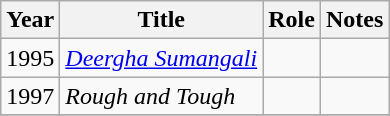<table class="wikitable sortable">
<tr>
<th>Year</th>
<th>Title</th>
<th>Role</th>
<th class="unsortable">Notes</th>
</tr>
<tr>
<td>1995</td>
<td><em><a href='#'>Deergha Sumangali</a></em></td>
<td></td>
<td></td>
</tr>
<tr>
<td>1997</td>
<td><em>Rough and Tough</em></td>
<td></td>
<td></td>
</tr>
<tr>
</tr>
</table>
